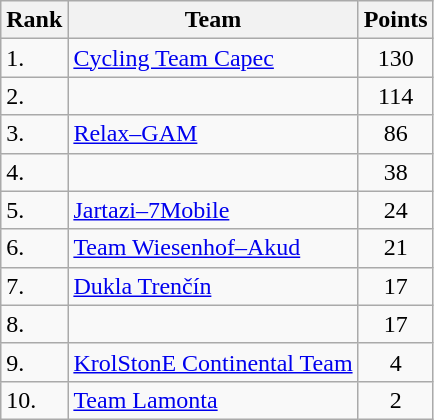<table class="wikitable sortable">
<tr>
<th>Rank</th>
<th>Team</th>
<th>Points</th>
</tr>
<tr>
<td>1.</td>
<td><a href='#'>Cycling Team Capec</a></td>
<td align=center>130</td>
</tr>
<tr>
<td>2.</td>
<td></td>
<td align=center>114</td>
</tr>
<tr>
<td>3.</td>
<td><a href='#'>Relax–GAM</a></td>
<td align=center>86</td>
</tr>
<tr>
<td>4.</td>
<td></td>
<td align=center>38</td>
</tr>
<tr>
<td>5.</td>
<td><a href='#'>Jartazi–7Mobile</a></td>
<td align=center>24</td>
</tr>
<tr>
<td>6.</td>
<td><a href='#'>Team Wiesenhof–Akud</a></td>
<td align=center>21</td>
</tr>
<tr>
<td>7.</td>
<td><a href='#'>Dukla Trenčín</a></td>
<td align=center>17</td>
</tr>
<tr>
<td>8.</td>
<td></td>
<td align=center>17</td>
</tr>
<tr>
<td>9.</td>
<td><a href='#'>KrolStonE Continental Team</a></td>
<td align=center>4</td>
</tr>
<tr>
<td>10.</td>
<td><a href='#'>Team Lamonta</a></td>
<td align=center>2</td>
</tr>
</table>
